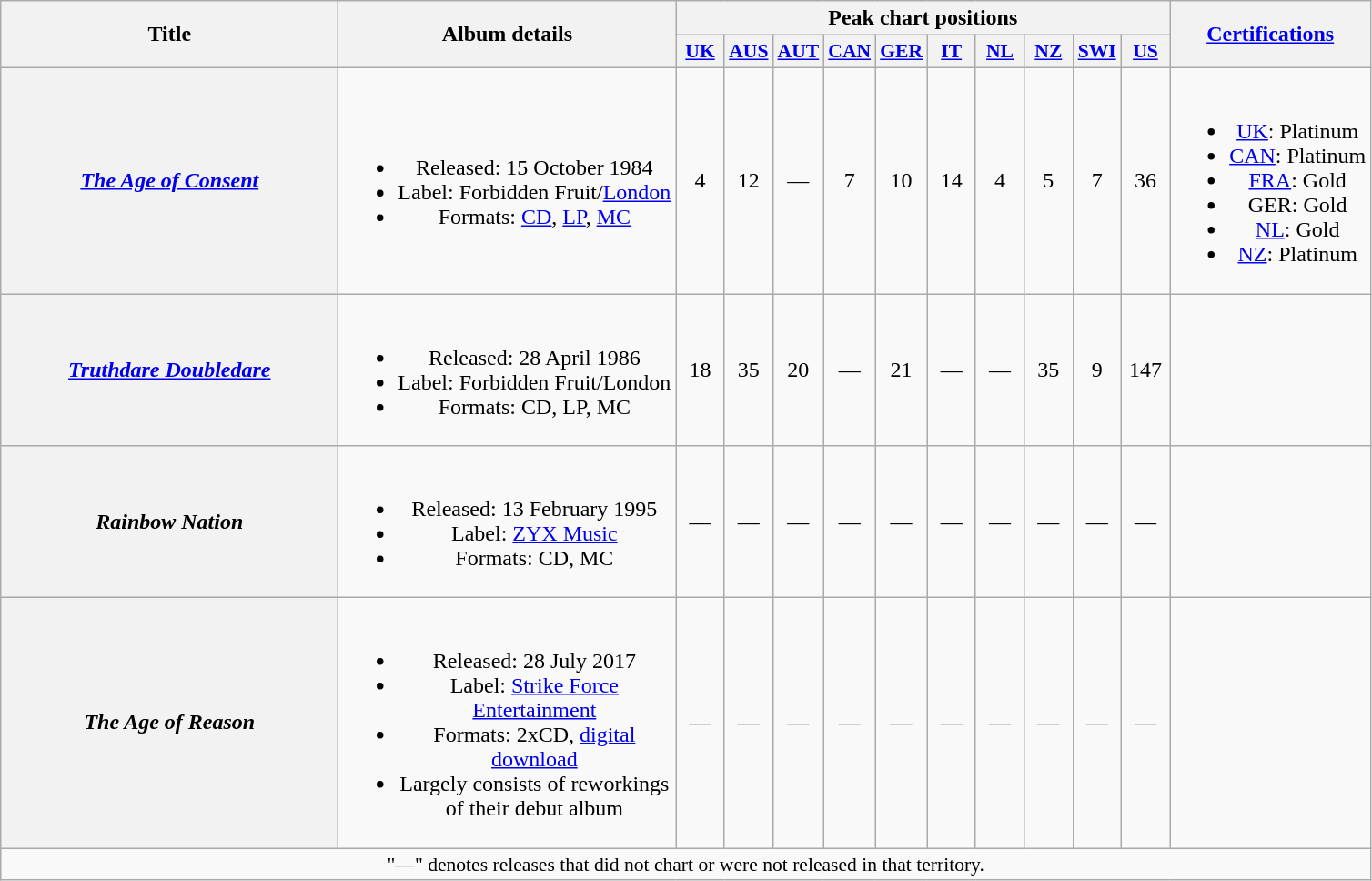<table class="wikitable plainrowheaders" style="text-align:center;">
<tr>
<th rowspan="2" scope="col" style="width:15em;">Title</th>
<th rowspan="2" scope="col" style="width:15em;">Album details</th>
<th colspan="10">Peak chart positions</th>
<th rowspan="2"><a href='#'>Certifications</a></th>
</tr>
<tr>
<th scope="col" style="width:2em;font-size:90%;"><a href='#'>UK</a><br></th>
<th scope="col" style="width:2em;font-size:90%;"><a href='#'>AUS</a><br></th>
<th scope="col" style="width:2em;font-size:90%;"><a href='#'>AUT</a><br></th>
<th scope="col" style="width:2em;font-size:90%;"><a href='#'>CAN</a><br></th>
<th scope="col" style="width:2em;font-size:90%;"><a href='#'>GER</a><br></th>
<th scope="col" style="width:2em;font-size:90%;"><a href='#'>IT</a><br></th>
<th scope="col" style="width:2em;font-size:90%;"><a href='#'>NL</a><br></th>
<th scope="col" style="width:2em;font-size:90%;"><a href='#'>NZ</a><br></th>
<th scope="col" style="width:2em;font-size:90%;"><a href='#'>SWI</a><br></th>
<th scope="col" style="width:2em;font-size:90%;"><a href='#'>US</a><br></th>
</tr>
<tr>
<th scope="row"><em><a href='#'>The Age of Consent</a></em></th>
<td><br><ul><li>Released: 15 October 1984</li><li>Label: Forbidden Fruit/<a href='#'>London</a></li><li>Formats: <a href='#'>CD</a>, <a href='#'>LP</a>, <a href='#'>MC</a></li></ul></td>
<td>4</td>
<td>12</td>
<td>—</td>
<td>7</td>
<td>10</td>
<td>14</td>
<td>4</td>
<td>5</td>
<td>7</td>
<td>36</td>
<td><br><ul><li><a href='#'>UK</a>: Platinum</li><li><a href='#'>CAN</a>: Platinum</li><li><a href='#'>FRA</a>: Gold</li><li>GER: Gold</li><li><a href='#'>NL</a>: Gold</li><li><a href='#'>NZ</a>: Platinum</li></ul></td>
</tr>
<tr>
<th scope="row"><em><a href='#'>Truthdare Doubledare</a></em></th>
<td><br><ul><li>Released: 28 April 1986</li><li>Label: Forbidden Fruit/London</li><li>Formats: CD, LP, MC</li></ul></td>
<td>18</td>
<td>35</td>
<td>20</td>
<td>—</td>
<td>21</td>
<td>—</td>
<td>—</td>
<td>35</td>
<td>9</td>
<td>147</td>
<td></td>
</tr>
<tr>
<th scope="row"><em>Rainbow Nation</em></th>
<td><br><ul><li>Released: 13 February 1995</li><li>Label: <a href='#'>ZYX Music</a></li><li>Formats: CD, MC</li></ul></td>
<td>—</td>
<td>—</td>
<td>—</td>
<td>—</td>
<td>—</td>
<td>—</td>
<td>—</td>
<td>—</td>
<td>—</td>
<td>—</td>
<td></td>
</tr>
<tr>
<th scope="row"><em>The Age of Reason</em></th>
<td><br><ul><li>Released: 28 July 2017</li><li>Label: <a href='#'>Strike Force Entertainment</a></li><li>Formats: 2xCD, <a href='#'>digital download</a></li><li>Largely consists of reworkings of their debut album</li></ul></td>
<td>—</td>
<td>—</td>
<td>—</td>
<td>—</td>
<td>—</td>
<td>—</td>
<td>—</td>
<td>—</td>
<td>—</td>
<td>—</td>
<td></td>
</tr>
<tr>
<td colspan="13" style="font-size:90%">"—" denotes releases that did not chart or were not released in that territory.</td>
</tr>
</table>
